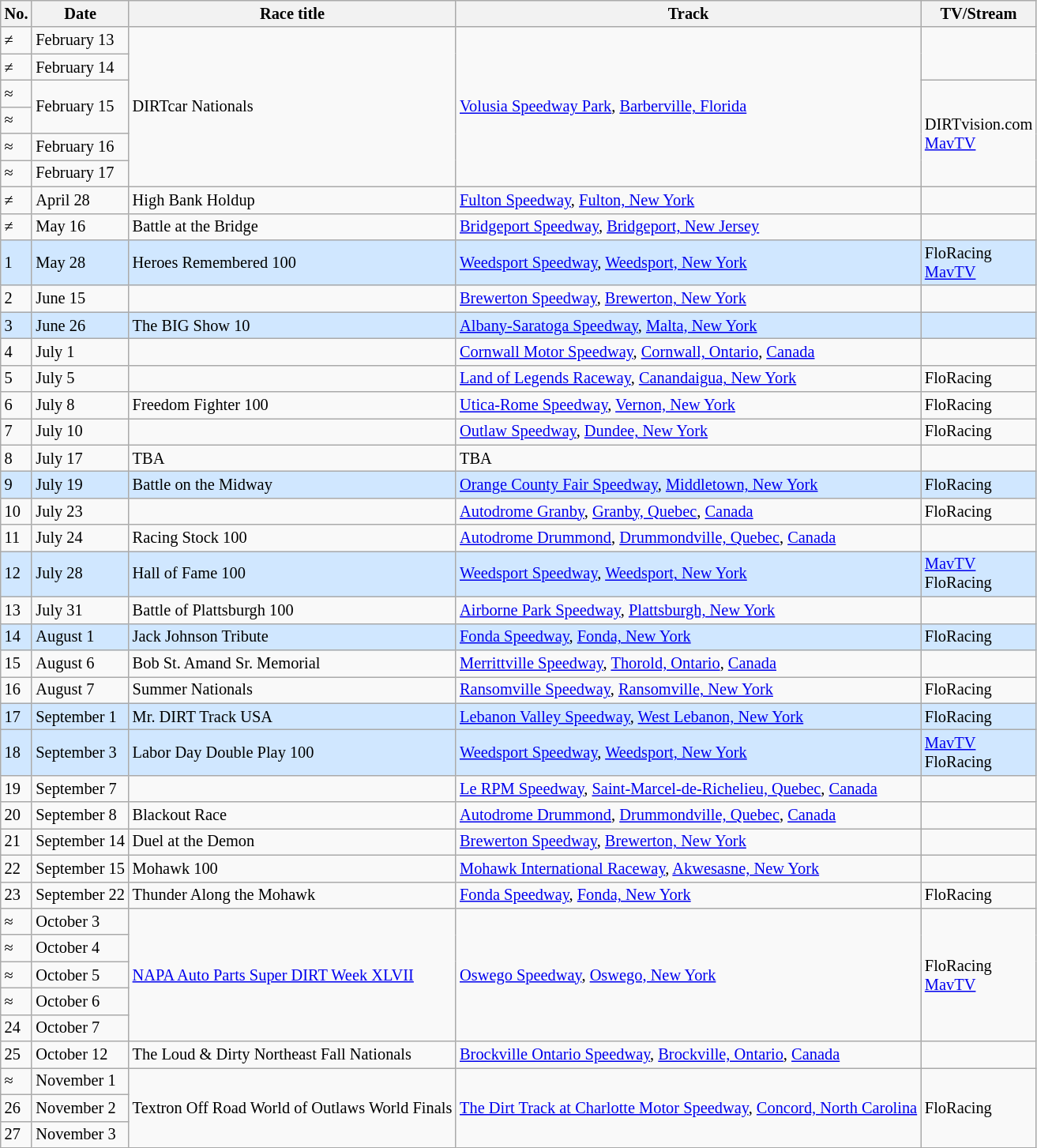<table class="wikitable" style="font-size:85%;">
<tr>
<th>No.</th>
<th>Date</th>
<th>Race title</th>
<th>Track</th>
<th>TV/Stream</th>
</tr>
<tr>
<td>≠</td>
<td>February 13</td>
<td rowspan=6>DIRTcar Nationals</td>
<td rowspan=6><a href='#'>Volusia Speedway Park</a>, <a href='#'>Barberville, Florida</a></td>
<td rowspan=2></td>
</tr>
<tr>
<td>≠</td>
<td>February 14</td>
</tr>
<tr>
<td>≈</td>
<td rowspan=2>February 15</td>
<td rowspan=4>DIRTvision.com<br><a href='#'>MavTV</a></td>
</tr>
<tr>
<td>≈</td>
</tr>
<tr>
<td>≈</td>
<td>February 16</td>
</tr>
<tr>
<td>≈</td>
<td>February 17</td>
</tr>
<tr>
<td>≠</td>
<td>April 28</td>
<td>High Bank Holdup</td>
<td><a href='#'>Fulton Speedway</a>, <a href='#'>Fulton, New York</a></td>
<td></td>
</tr>
<tr>
<td>≠</td>
<td>May 16</td>
<td>Battle at the Bridge</td>
<td><a href='#'>Bridgeport Speedway</a>, <a href='#'>Bridgeport, New Jersey</a></td>
<td></td>
</tr>
<tr style="background:#D0E7FF;">
<td>1</td>
<td>May 28</td>
<td>Heroes Remembered 100</td>
<td><a href='#'>Weedsport Speedway</a>, <a href='#'>Weedsport, New York</a></td>
<td>FloRacing<br><a href='#'>MavTV</a></td>
</tr>
<tr>
<td>2</td>
<td>June 15</td>
<td></td>
<td><a href='#'>Brewerton Speedway</a>, <a href='#'>Brewerton, New York</a></td>
<td></td>
</tr>
<tr style="background:#D0E7FF;">
<td>3</td>
<td>June 26</td>
<td>The BIG Show 10</td>
<td><a href='#'>Albany-Saratoga Speedway</a>, <a href='#'>Malta, New York</a></td>
<td></td>
</tr>
<tr>
<td>4</td>
<td>July 1</td>
<td></td>
<td><a href='#'>Cornwall Motor Speedway</a>, <a href='#'>Cornwall, Ontario</a>, <a href='#'>Canada</a></td>
<td></td>
</tr>
<tr>
<td>5</td>
<td>July 5</td>
<td></td>
<td><a href='#'>Land of Legends Raceway</a>, <a href='#'>Canandaigua, New York</a></td>
<td>FloRacing</td>
</tr>
<tr>
<td>6</td>
<td>July 8</td>
<td>Freedom Fighter 100</td>
<td><a href='#'>Utica-Rome Speedway</a>, <a href='#'>Vernon, New York</a></td>
<td>FloRacing</td>
</tr>
<tr>
<td>7</td>
<td>July 10</td>
<td></td>
<td><a href='#'>Outlaw Speedway</a>, <a href='#'>Dundee, New York</a></td>
<td>FloRacing</td>
</tr>
<tr>
<td>8</td>
<td>July 17</td>
<td>TBA</td>
<td>TBA</td>
<td></td>
</tr>
<tr style="background:#D0E7FF;">
<td>9</td>
<td>July 19</td>
<td>Battle on the Midway</td>
<td><a href='#'>Orange County Fair Speedway</a>, <a href='#'>Middletown, New York</a></td>
<td>FloRacing</td>
</tr>
<tr>
<td>10</td>
<td>July 23</td>
<td></td>
<td><a href='#'>Autodrome Granby</a>, <a href='#'>Granby, Quebec</a>, <a href='#'>Canada</a></td>
<td>FloRacing</td>
</tr>
<tr>
<td>11</td>
<td>July 24</td>
<td>Racing Stock 100</td>
<td><a href='#'>Autodrome Drummond</a>, <a href='#'>Drummondville, Quebec</a>, <a href='#'>Canada</a></td>
<td></td>
</tr>
<tr style="background:#D0E7FF;">
<td>12</td>
<td>July 28</td>
<td>Hall of Fame 100</td>
<td><a href='#'>Weedsport Speedway</a>, <a href='#'>Weedsport, New York</a></td>
<td><a href='#'>MavTV</a><br>FloRacing</td>
</tr>
<tr>
<td>13</td>
<td>July 31</td>
<td>Battle of Plattsburgh 100</td>
<td><a href='#'>Airborne Park Speedway</a>, <a href='#'>Plattsburgh, New York</a></td>
<td></td>
</tr>
<tr style="background:#D0E7FF;">
<td>14</td>
<td>August 1</td>
<td>Jack Johnson Tribute</td>
<td><a href='#'>Fonda Speedway</a>, <a href='#'>Fonda, New York</a></td>
<td>FloRacing</td>
</tr>
<tr>
<td>15</td>
<td>August 6</td>
<td>Bob St. Amand Sr. Memorial</td>
<td><a href='#'>Merrittville Speedway</a>, <a href='#'>Thorold, Ontario</a>, <a href='#'>Canada</a></td>
<td></td>
</tr>
<tr>
<td>16</td>
<td>August 7</td>
<td>Summer Nationals</td>
<td><a href='#'>Ransomville Speedway</a>, <a href='#'>Ransomville, New York</a></td>
<td>FloRacing</td>
</tr>
<tr style="background:#D0E7FF;">
<td>17</td>
<td>September 1</td>
<td>Mr. DIRT Track USA</td>
<td><a href='#'>Lebanon Valley Speedway</a>, <a href='#'>West Lebanon, New York</a></td>
<td>FloRacing</td>
</tr>
<tr style="background:#D0E7FF;">
<td>18</td>
<td>September 3</td>
<td>Labor Day Double Play 100</td>
<td><a href='#'>Weedsport Speedway</a>, <a href='#'>Weedsport, New York</a></td>
<td><a href='#'>MavTV</a><br>FloRacing</td>
</tr>
<tr>
<td>19</td>
<td>September 7</td>
<td></td>
<td><a href='#'>Le RPM Speedway</a>, <a href='#'>Saint-Marcel-de-Richelieu, Quebec</a>, <a href='#'>Canada</a></td>
<td></td>
</tr>
<tr>
<td>20</td>
<td>September 8</td>
<td>Blackout Race</td>
<td><a href='#'>Autodrome Drummond</a>, <a href='#'>Drummondville, Quebec</a>, <a href='#'>Canada</a></td>
<td></td>
</tr>
<tr>
<td>21</td>
<td>September 14</td>
<td>Duel at the Demon</td>
<td><a href='#'>Brewerton Speedway</a>, <a href='#'>Brewerton, New York</a></td>
<td></td>
</tr>
<tr>
<td>22</td>
<td>September 15</td>
<td>Mohawk 100</td>
<td><a href='#'>Mohawk International Raceway</a>, <a href='#'>Akwesasne, New York</a></td>
<td></td>
</tr>
<tr>
<td>23</td>
<td>September 22</td>
<td>Thunder Along the Mohawk</td>
<td><a href='#'>Fonda Speedway</a>, <a href='#'>Fonda, New York</a></td>
<td>FloRacing</td>
</tr>
<tr>
<td>≈</td>
<td>October 3</td>
<td rowspan=5><a href='#'>NAPA Auto Parts Super DIRT Week XLVII</a></td>
<td rowspan=5><a href='#'>Oswego Speedway</a>, <a href='#'>Oswego, New York</a></td>
<td rowspan=5>FloRacing<br><a href='#'>MavTV</a></td>
</tr>
<tr>
<td>≈</td>
<td>October 4</td>
</tr>
<tr>
<td>≈</td>
<td>October 5</td>
</tr>
<tr>
<td>≈</td>
<td>October 6</td>
</tr>
<tr>
<td>24</td>
<td>October 7</td>
</tr>
<tr>
<td>25</td>
<td>October 12</td>
<td>The Loud & Dirty Northeast Fall Nationals</td>
<td><a href='#'>Brockville Ontario Speedway</a>, <a href='#'>Brockville, Ontario</a>, <a href='#'>Canada</a></td>
<td></td>
</tr>
<tr>
<td>≈</td>
<td>November 1</td>
<td rowspan=3>Textron Off Road World of Outlaws World Finals</td>
<td rowspan=3><a href='#'>The Dirt Track at Charlotte Motor Speedway</a>, <a href='#'>Concord, North Carolina</a></td>
<td rowspan=3>FloRacing</td>
</tr>
<tr>
<td>26</td>
<td>November 2</td>
</tr>
<tr>
<td>27</td>
<td>November 3</td>
</tr>
</table>
